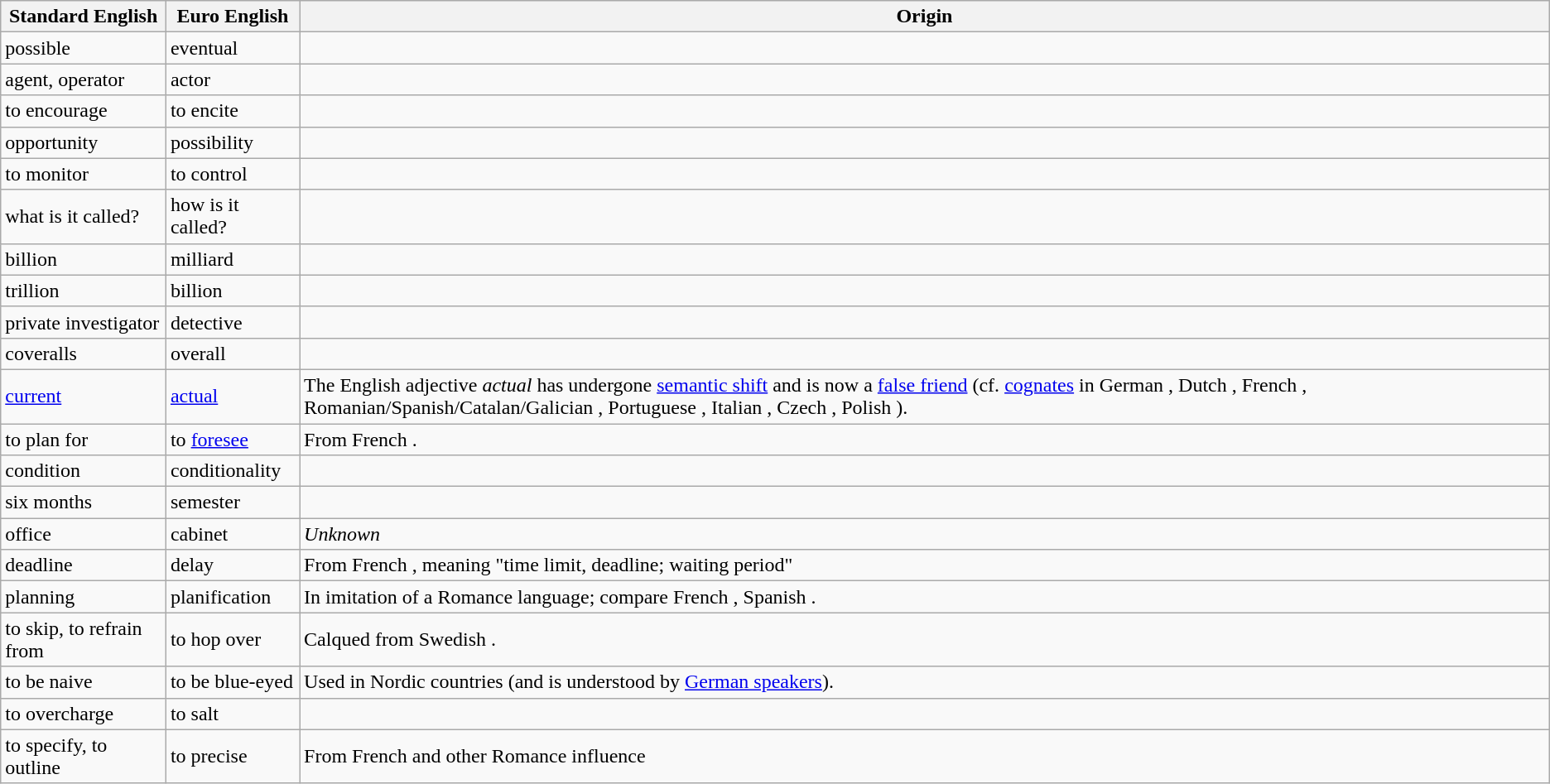<table class="wikitable">
<tr>
<th>Standard English</th>
<th>Euro English</th>
<th>Origin</th>
</tr>
<tr>
<td>possible</td>
<td>eventual</td>
<td></td>
</tr>
<tr>
<td>agent, operator</td>
<td>actor</td>
<td></td>
</tr>
<tr>
<td>to encourage</td>
<td>to encite</td>
<td></td>
</tr>
<tr>
<td>opportunity</td>
<td>possibility</td>
<td></td>
</tr>
<tr>
<td>to monitor</td>
<td>to control</td>
<td></td>
</tr>
<tr>
<td>what is it called?</td>
<td>how is it called?</td>
<td></td>
</tr>
<tr>
<td>billion</td>
<td>milliard</td>
<td></td>
</tr>
<tr>
<td>trillion</td>
<td>billion</td>
<td></td>
</tr>
<tr>
<td>private investigator</td>
<td>detective</td>
<td></td>
</tr>
<tr>
<td>coveralls</td>
<td>overall</td>
<td></td>
</tr>
<tr>
<td><a href='#'>current</a></td>
<td><a href='#'>actual</a></td>
<td>The English adjective <em>actual</em> has undergone <a href='#'>semantic shift</a> and is now a <a href='#'>false friend</a> (cf. <a href='#'>cognates</a> in German , Dutch , French , Romanian/Spanish/Catalan/Galician , Portuguese , Italian , Czech , Polish ).</td>
</tr>
<tr>
<td>to plan for</td>
<td>to <a href='#'>foresee</a></td>
<td>From French .</td>
</tr>
<tr>
<td>condition</td>
<td>conditionality</td>
<td></td>
</tr>
<tr>
<td>six months</td>
<td>semester</td>
<td></td>
</tr>
<tr>
<td>office</td>
<td>cabinet</td>
<td><em>Unknown</em></td>
</tr>
<tr>
<td>deadline</td>
<td>delay</td>
<td>From French , meaning "time limit, deadline; waiting period"</td>
</tr>
<tr>
<td>planning</td>
<td>planification</td>
<td>In imitation of a Romance language; compare French , Spanish .</td>
</tr>
<tr>
<td>to skip, to refrain from</td>
<td>to hop over</td>
<td>Calqued from Swedish .</td>
</tr>
<tr>
<td>to be naive</td>
<td>to be blue-eyed</td>
<td>Used in Nordic countries (and is understood by <a href='#'>German speakers</a>).</td>
</tr>
<tr>
<td>to overcharge</td>
<td>to salt</td>
<td></td>
</tr>
<tr>
<td>to specify, to outline</td>
<td>to precise</td>
<td>From French and other Romance influence</td>
</tr>
</table>
